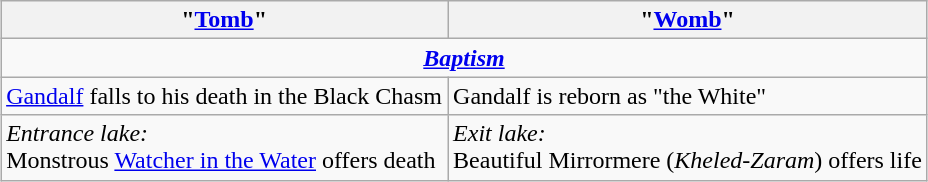<table class="wikitable" style="margin: 1em auto;">
<tr>
<th>"<a href='#'>Tomb</a>"</th>
<th>"<a href='#'>Womb</a>"</th>
</tr>
<tr>
<td colspan="2"; align="center"><strong><em><a href='#'>Baptism</a></em></strong></td>
</tr>
<tr>
<td><a href='#'>Gandalf</a> falls to his death in the Black Chasm</td>
<td>Gandalf is reborn as "the White"</td>
</tr>
<tr>
<td><em>Entrance lake:</em><br>Monstrous <a href='#'>Watcher in the Water</a> offers death</td>
<td><em>Exit lake:</em><br>Beautiful Mirrormere (<em>Kheled-Zaram</em>) offers life</td>
</tr>
</table>
